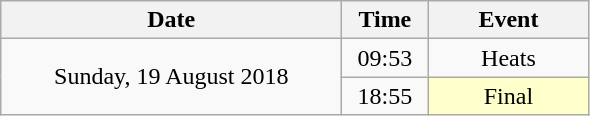<table class = "wikitable" style="text-align:center;">
<tr>
<th width=220>Date</th>
<th width=50>Time</th>
<th width=100>Event</th>
</tr>
<tr>
<td rowspan=2>Sunday, 19 August 2018</td>
<td>09:53</td>
<td>Heats</td>
</tr>
<tr>
<td>18:55</td>
<td bgcolor=ffffcc>Final</td>
</tr>
</table>
